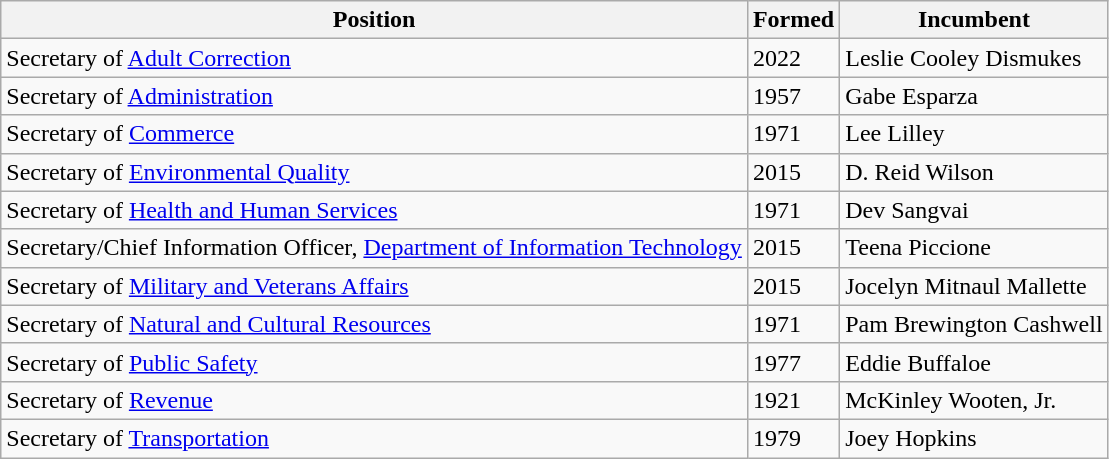<table class="wikitable">
<tr>
<th>Position</th>
<th>Formed</th>
<th>Incumbent</th>
</tr>
<tr>
<td>Secretary of <a href='#'>Adult Correction</a></td>
<td>2022</td>
<td>Leslie Cooley Dismukes</td>
</tr>
<tr>
<td>Secretary of <a href='#'>Administration</a></td>
<td>1957</td>
<td>Gabe Esparza</td>
</tr>
<tr>
<td>Secretary of <a href='#'>Commerce</a></td>
<td>1971</td>
<td>Lee Lilley</td>
</tr>
<tr>
<td>Secretary of <a href='#'>Environmental Quality</a></td>
<td>2015</td>
<td>D. Reid Wilson </td>
</tr>
<tr>
<td>Secretary of <a href='#'>Health and Human Services</a></td>
<td>1971</td>
<td>Dev Sangvai</td>
</tr>
<tr>
<td>Secretary/Chief Information Officer, <a href='#'>Department of Information Technology</a></td>
<td>2015</td>
<td>Teena Piccione</td>
</tr>
<tr>
<td>Secretary of <a href='#'>Military and Veterans Affairs</a></td>
<td>2015</td>
<td>Jocelyn Mitnaul Mallette</td>
</tr>
<tr>
<td>Secretary of <a href='#'>Natural and Cultural Resources</a></td>
<td>1971</td>
<td>Pam Brewington Cashwell</td>
</tr>
<tr>
<td>Secretary of <a href='#'>Public Safety</a></td>
<td>1977</td>
<td>Eddie Buffaloe</td>
</tr>
<tr>
<td>Secretary of <a href='#'>Revenue</a></td>
<td>1921</td>
<td>McKinley Wooten, Jr.</td>
</tr>
<tr>
<td>Secretary of <a href='#'>Transportation</a></td>
<td>1979</td>
<td>Joey Hopkins</td>
</tr>
</table>
